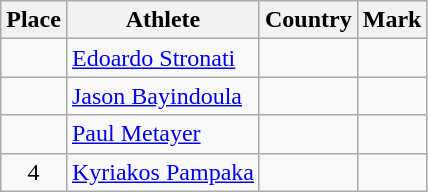<table class="wikitable">
<tr>
<th>Place</th>
<th>Athlete</th>
<th>Country</th>
<th>Mark</th>
</tr>
<tr>
<td align=center></td>
<td><a href='#'>Edoardo Stronati</a></td>
<td></td>
<td></td>
</tr>
<tr>
<td align=center></td>
<td><a href='#'>Jason Bayindoula</a></td>
<td></td>
<td></td>
</tr>
<tr>
<td align=center></td>
<td><a href='#'>Paul Metayer</a></td>
<td></td>
<td></td>
</tr>
<tr>
<td align=center>4</td>
<td><a href='#'>Kyriakos Pampaka</a></td>
<td></td>
<td></td>
</tr>
</table>
